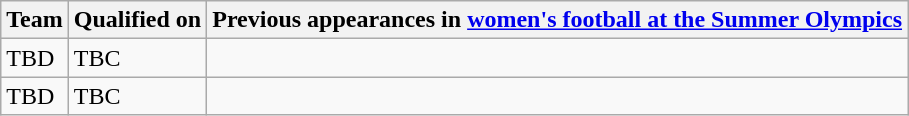<table class="wikitable sortable">
<tr>
<th>Team</th>
<th>Qualified on</th>
<th data-sort-type="number">Previous appearances in <a href='#'>women's football at the Summer Olympics</a></th>
</tr>
<tr>
<td>TBD</td>
<td>TBC</td>
<td></td>
</tr>
<tr>
<td>TBD</td>
<td>TBC</td>
<td></td>
</tr>
</table>
